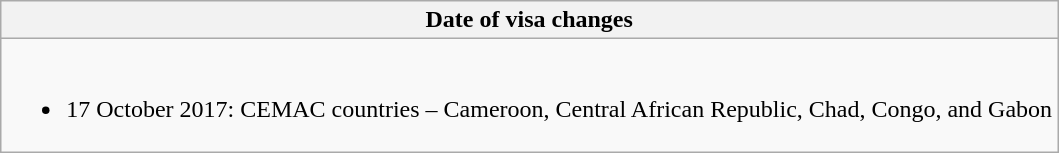<table class="wikitable collapsible collapsed">
<tr>
<th style="width:100%;";">Date of visa changes</th>
</tr>
<tr>
<td><br><ul><li>17 October 2017: CEMAC countries – Cameroon, Central African Republic, Chad, Congo, and Gabon</li></ul></td>
</tr>
</table>
